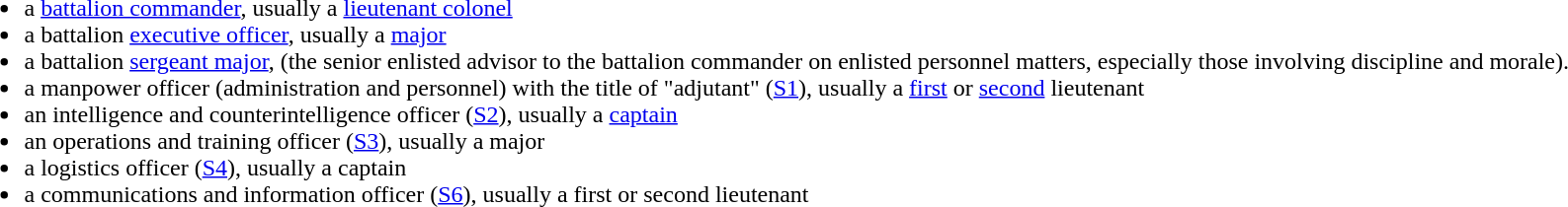<table>
<tr>
<td><br><ul><li>a <a href='#'>battalion commander</a>, usually a <a href='#'>lieutenant colonel</a></li><li>a battalion <a href='#'>executive officer</a>, usually a <a href='#'>major</a></li><li>a battalion <a href='#'>sergeant major</a>, (the senior enlisted advisor to the battalion commander on enlisted personnel matters, especially those involving discipline and morale).</li><li>a manpower officer (administration and personnel) with the title of "adjutant" (<a href='#'>S1</a>), usually a <a href='#'>first</a> or <a href='#'>second</a> lieutenant</li><li>an intelligence and counterintelligence officer (<a href='#'>S2</a>), usually a <a href='#'>captain</a></li><li>an operations and training officer (<a href='#'>S3</a>), usually a major</li><li>a logistics officer (<a href='#'>S4</a>), usually a captain</li><li>a communications and information officer (<a href='#'>S6</a>), usually a first or second lieutenant</li></ul></td>
</tr>
</table>
